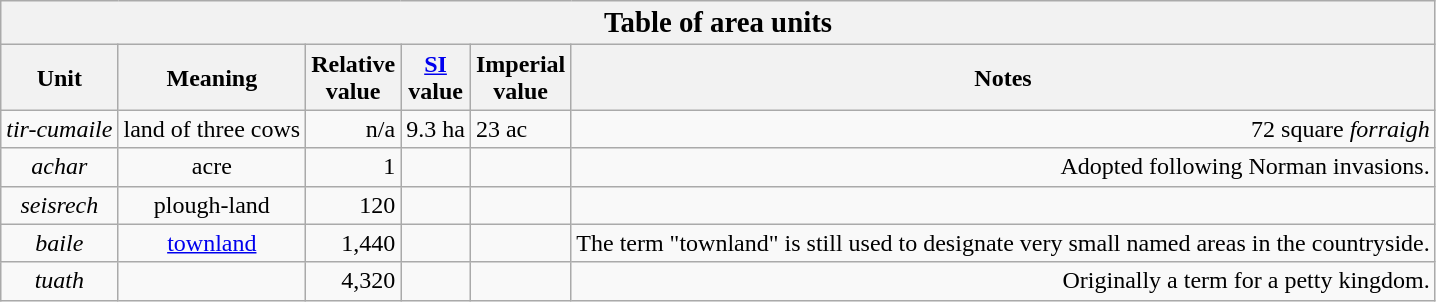<table class="wikitable">
<tr>
<th colspan="6"><big>Table of area units</big></th>
</tr>
<tr>
<th>Unit</th>
<th>Meaning</th>
<th>Relative<br>value</th>
<th><a href='#'>SI</a><br>value</th>
<th>Imperial<br>value</th>
<th>Notes</th>
</tr>
<tr>
<td align=center><em>tir-cumaile</em></td>
<td align=center>land of three cows</td>
<td align=right>n/a</td>
<td align=left>9.3 ha</td>
<td align=left>23 ac</td>
<td align=right>72 square <em>forraigh</em></td>
</tr>
<tr>
<td align=center><em>achar</em></td>
<td align=center>acre</td>
<td align=right>1</td>
<td align=left></td>
<td align=left></td>
<td align=right>Adopted following Norman invasions.</td>
</tr>
<tr>
<td align=center><em>seisrech</em></td>
<td align=center>plough-land</td>
<td align=right>120</td>
<td align=left></td>
<td align=left></td>
<td align=right></td>
</tr>
<tr>
<td align=center><em>baile</em></td>
<td align=center><a href='#'>townland</a></td>
<td align=right>1,440</td>
<td align=left></td>
<td align=left></td>
<td align=right>The term "townland" is still used to designate very small named areas in the countryside.</td>
</tr>
<tr>
<td align=center><em>tuath</em></td>
<td align=center></td>
<td align=right>4,320</td>
<td align=left></td>
<td align=left></td>
<td align=right>Originally a term for a petty kingdom.</td>
</tr>
</table>
